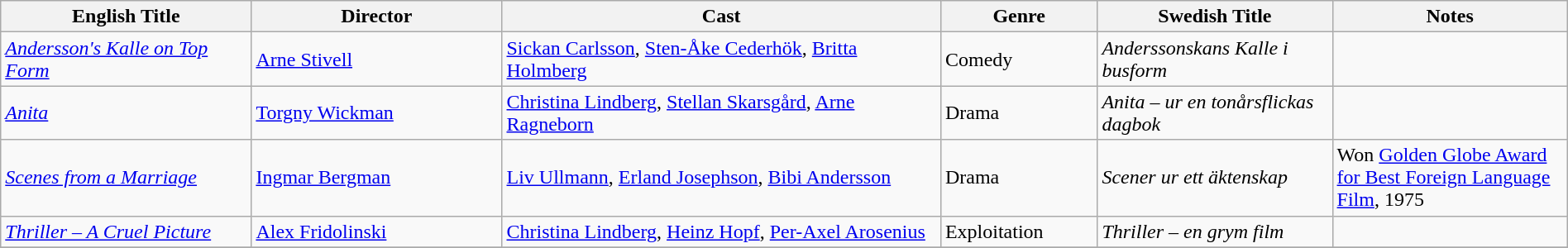<table class="wikitable" style="width:100%;">
<tr>
<th style="width:16%;">English Title</th>
<th style="width:16%;">Director</th>
<th style="width:28%;">Cast</th>
<th style="width:10%;">Genre</th>
<th style="width:15%;">Swedish Title</th>
<th style="width:15%;">Notes</th>
</tr>
<tr>
<td><em><a href='#'>Andersson's Kalle on Top Form</a></em></td>
<td><a href='#'>Arne Stivell</a></td>
<td><a href='#'>Sickan Carlsson</a>, <a href='#'>Sten-Åke Cederhök</a>, <a href='#'>Britta Holmberg</a></td>
<td>Comedy</td>
<td><em>Anderssonskans Kalle i busform</em></td>
<td></td>
</tr>
<tr>
<td><em><a href='#'>Anita</a></em></td>
<td><a href='#'>Torgny Wickman</a></td>
<td><a href='#'>Christina Lindberg</a>, <a href='#'>Stellan Skarsgård</a>, <a href='#'>Arne Ragneborn</a></td>
<td>Drama</td>
<td><em>Anita – ur en tonårsflickas dagbok</em></td>
<td></td>
</tr>
<tr>
<td><em><a href='#'>Scenes from a Marriage</a></em></td>
<td><a href='#'>Ingmar Bergman</a></td>
<td><a href='#'>Liv Ullmann</a>, <a href='#'>Erland Josephson</a>, <a href='#'>Bibi Andersson</a></td>
<td>Drama</td>
<td><em>Scener ur ett äktenskap</em></td>
<td>Won <a href='#'>Golden Globe Award for Best Foreign Language Film</a>, 1975</td>
</tr>
<tr>
<td><em><a href='#'>Thriller – A Cruel Picture</a></em></td>
<td><a href='#'>Alex Fridolinski</a></td>
<td><a href='#'>Christina Lindberg</a>, <a href='#'>Heinz Hopf</a>, <a href='#'>Per-Axel Arosenius </a></td>
<td>Exploitation</td>
<td><em>Thriller – en grym film</em></td>
<td></td>
</tr>
<tr>
</tr>
</table>
